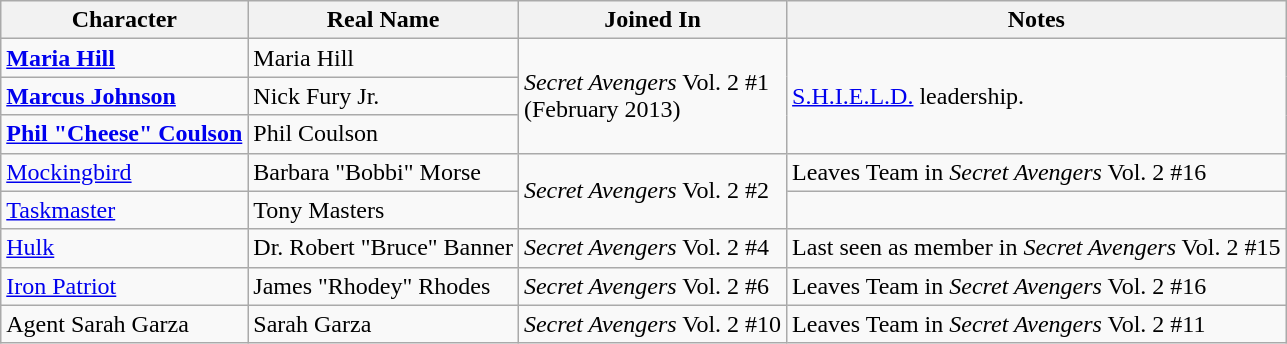<table class="wikitable plainrowheaders" style="text-align:left;">
<tr>
<th scope="col">Character</th>
<th scope="col">Real Name</th>
<th scope="col">Joined In</th>
<th scope="col">Notes</th>
</tr>
<tr>
<td><strong><a href='#'>Maria Hill</a></strong></td>
<td>Maria Hill</td>
<td rowspan="3"><em>Secret Avengers</em> Vol. 2 #1 <br>(February 2013)</td>
<td rowspan="3"><a href='#'>S.H.I.E.L.D.</a> leadership.</td>
</tr>
<tr>
<td><strong><a href='#'>Marcus Johnson</a></strong></td>
<td>Nick Fury Jr.</td>
</tr>
<tr>
<td><strong><a href='#'>Phil "Cheese" Coulson</a></strong></td>
<td>Phil Coulson</td>
</tr>
<tr>
<td><a href='#'>Mockingbird</a></td>
<td>Barbara "Bobbi" Morse</td>
<td rowspan="2"><em>Secret Avengers</em> Vol. 2 #2</td>
<td>Leaves Team in <em>Secret Avengers</em> Vol. 2 #16</td>
</tr>
<tr>
<td><a href='#'>Taskmaster</a></td>
<td>Tony Masters</td>
<td></td>
</tr>
<tr>
<td><a href='#'>Hulk</a></td>
<td>Dr. Robert "Bruce" Banner</td>
<td><em>Secret Avengers</em> Vol. 2 #4</td>
<td>Last seen as member in <em>Secret Avengers</em> Vol. 2 #15</td>
</tr>
<tr>
<td><a href='#'>Iron Patriot</a></td>
<td>James "Rhodey" Rhodes</td>
<td><em>Secret Avengers</em> Vol. 2 #6</td>
<td>Leaves Team in  <em>Secret Avengers</em> Vol. 2 #16</td>
</tr>
<tr>
<td>Agent Sarah Garza</td>
<td>Sarah Garza</td>
<td><em>Secret Avengers</em> Vol. 2 #10</td>
<td>Leaves Team in  <em>Secret Avengers</em> Vol. 2 #11</td>
</tr>
</table>
